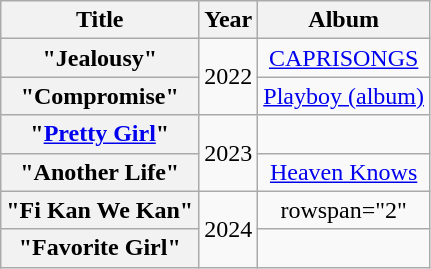<table class="wikitable plainrowheaders" style="text-align:center;">
<tr>
<th scope="col">Title</th>
<th scope="col">Year</th>
<th scope="col">Album</th>
</tr>
<tr>
<th scope="row">"Jealousy"<br></th>
<td rowspan="2">2022</td>
<td><a href='#'>CAPRISONGS</a></td>
</tr>
<tr>
<th scope="row">"Compromise"<br></th>
<td><a href='#'>Playboy (album)</a></td>
</tr>
<tr>
<th scope="row">"<a href='#'>Pretty Girl</a>"<br></th>
<td rowspan="2">2023</td>
<td></td>
</tr>
<tr>
<th scope="row">"Another Life"<br></th>
<td><a href='#'>Heaven Knows</a></td>
</tr>
<tr>
<th scope="row">"Fi Kan We Kan"<br></th>
<td rowspan="2">2024</td>
<td>rowspan="2"</td>
</tr>
<tr>
<th scope="row">"Favorite Girl"<br></th>
</tr>
</table>
